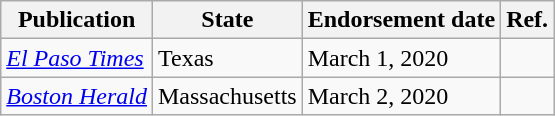<table class="wikitable sortable">
<tr valign=bottom>
<th>Publication</th>
<th>State</th>
<th>Endorsement date</th>
<th>Ref.</th>
</tr>
<tr>
<td><em><a href='#'>El Paso Times</a></em></td>
<td>Texas</td>
<td>March 1, 2020</td>
<td></td>
</tr>
<tr>
<td><em><a href='#'>Boston Herald</a></em></td>
<td>Massachusetts</td>
<td>March 2, 2020</td>
<td></td>
</tr>
</table>
